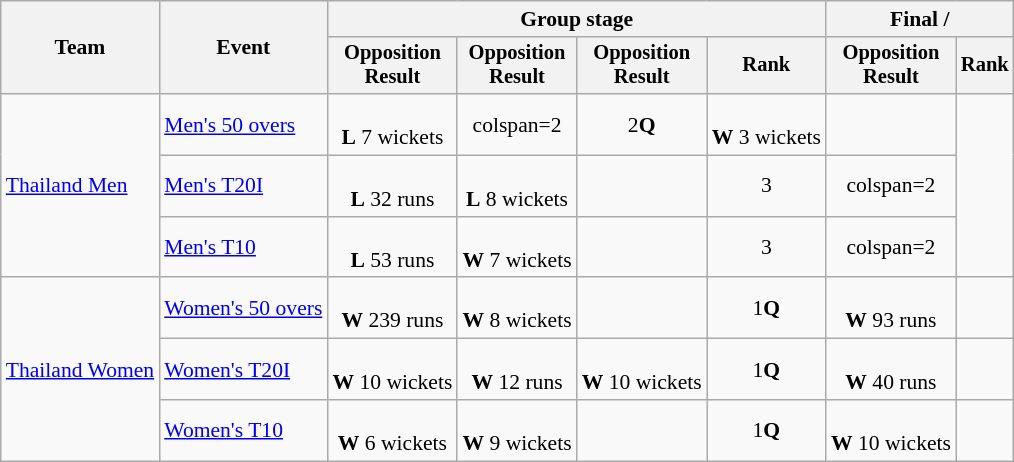<table class="wikitable" style="font-size:90%;text-align:center;">
<tr>
<th rowspan=2>Team</th>
<th rowspan=2>Event</th>
<th colspan=4>Group stage</th>
<th colspan=2>Final / </th>
</tr>
<tr style=font-size:95%>
<th>Opposition<br>Result</th>
<th>Opposition<br>Result</th>
<th>Opposition<br>Result</th>
<th>Rank</th>
<th>Opposition<br>Result</th>
<th>Rank</th>
</tr>
<tr>
<td align=left rowspan="3"><a href='#'>Thailand Men</a></td>
<td align=left><a href='#'>Men's 50 overs</a></td>
<td><br><strong>L</strong> 7 wickets</td>
<td>colspan=2 </td>
<td>2<strong>Q</strong></td>
<td><br><strong>W</strong> 3 wickets</td>
<td></td>
</tr>
<tr>
<td align=left><a href='#'>Men's T20I</a></td>
<td><br><strong>L</strong> 32 runs</td>
<td><br><strong>L</strong> 8 wickets</td>
<td></td>
<td>3</td>
<td>colspan=2 </td>
</tr>
<tr>
<td align=left><a href='#'>Men's T10</a></td>
<td><br><strong>L</strong> 53 runs</td>
<td><br><strong>W</strong> 7 wickets</td>
<td></td>
<td>3</td>
<td>colspan=2 </td>
</tr>
<tr>
<td align=left rowspan="3"><a href='#'>Thailand Women</a></td>
<td align=left><a href='#'>Women's 50 overs</a></td>
<td><br><strong>W</strong> 239 runs</td>
<td><br><strong>W</strong> 8 wickets</td>
<td></td>
<td>1<strong>Q</strong></td>
<td><br><strong>W</strong> 93 runs</td>
<td></td>
</tr>
<tr>
<td align=left><a href='#'>Women's T20I</a></td>
<td><br><strong>W</strong> 10 wickets</td>
<td><br><strong>W</strong> 12 runs</td>
<td><br><strong>W</strong> 10 wickets</td>
<td>1<strong>Q</strong></td>
<td><br><strong>W</strong> 40 runs</td>
<td></td>
</tr>
<tr>
<td align=left><a href='#'>Women's T10</a></td>
<td><br><strong>W</strong> 6 wickets</td>
<td><br><strong>W</strong> 9 wickets</td>
<td></td>
<td>1<strong>Q</strong></td>
<td><br><strong>W</strong> 10 wickets</td>
<td></td>
</tr>
</table>
